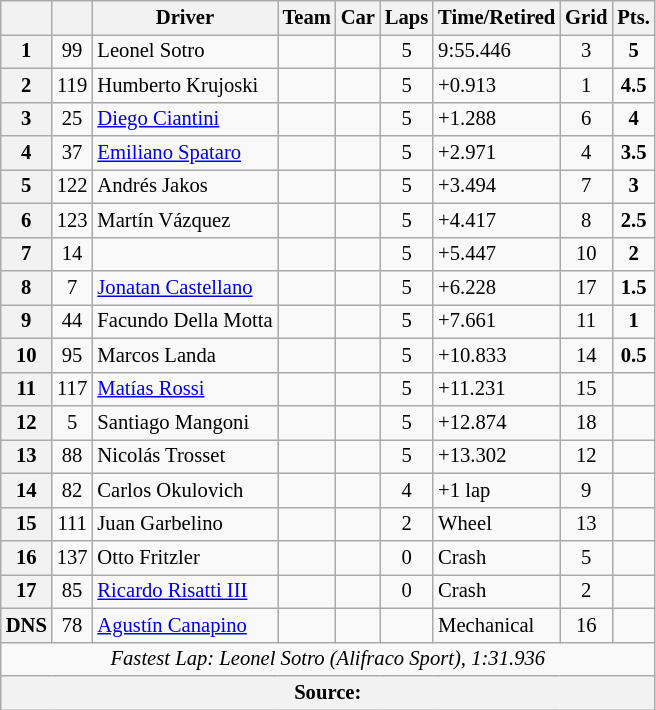<table class="wikitable" style="font-size: 86%">
<tr>
<th></th>
<th></th>
<th>Driver</th>
<th>Team</th>
<th>Car</th>
<th>Laps</th>
<th>Time/Retired</th>
<th>Grid</th>
<th>Pts.</th>
</tr>
<tr>
<th>1</th>
<td align=center>99</td>
<td> Leonel Sotro</td>
<td></td>
<td></td>
<td align=center>5</td>
<td>9:55.446</td>
<td align=center>3</td>
<td align=center><strong>5</strong></td>
</tr>
<tr>
<th>2</th>
<td align=center>119</td>
<td> Humberto Krujoski</td>
<td></td>
<td></td>
<td align=center>5</td>
<td>+0.913</td>
<td align=center>1</td>
<td align=center><strong>4.5</strong></td>
</tr>
<tr>
<th>3</th>
<td align=center>25</td>
<td> <a href='#'>Diego Ciantini</a></td>
<td></td>
<td></td>
<td align=center>5</td>
<td>+1.288</td>
<td align=center>6</td>
<td align=center><strong>4</strong></td>
</tr>
<tr>
<th>4</th>
<td align=center>37</td>
<td> <a href='#'>Emiliano Spataro</a></td>
<td></td>
<td></td>
<td align=center>5</td>
<td>+2.971</td>
<td align=center>4</td>
<td align=center><strong>3.5</strong></td>
</tr>
<tr>
<th>5</th>
<td align=center>122</td>
<td> Andrés Jakos</td>
<td></td>
<td></td>
<td align=center>5</td>
<td>+3.494</td>
<td align=center>7</td>
<td align=center><strong>3</strong></td>
</tr>
<tr>
<th>6</th>
<td align=center>123</td>
<td> Martín Vázquez</td>
<td></td>
<td></td>
<td align=center>5</td>
<td>+4.417</td>
<td align=center>8</td>
<td align=center><strong>2.5</strong></td>
</tr>
<tr>
<th>7</th>
<td align=center>14</td>
<td></td>
<td></td>
<td></td>
<td align=center>5</td>
<td>+5.447</td>
<td align=center>10</td>
<td align=center><strong>2</strong></td>
</tr>
<tr>
<th>8</th>
<td align=center>7</td>
<td> <a href='#'>Jonatan Castellano</a></td>
<td></td>
<td></td>
<td align=center>5</td>
<td>+6.228</td>
<td align=center>17</td>
<td align=center><strong>1.5</strong></td>
</tr>
<tr>
<th>9</th>
<td align=center>44</td>
<td> Facundo Della Motta</td>
<td></td>
<td></td>
<td align=center>5</td>
<td>+7.661</td>
<td align=center>11</td>
<td align=center><strong>1</strong></td>
</tr>
<tr>
<th>10</th>
<td align=center>95</td>
<td> Marcos Landa</td>
<td></td>
<td></td>
<td align=center>5</td>
<td>+10.833</td>
<td align=center>14</td>
<td align=center><strong>0.5</strong></td>
</tr>
<tr>
<th>11</th>
<td align=center>117</td>
<td> <a href='#'>Matías Rossi</a></td>
<td></td>
<td></td>
<td align=center>5</td>
<td>+11.231</td>
<td align=center>15</td>
<td align=center></td>
</tr>
<tr>
<th>12</th>
<td align=center>5</td>
<td> Santiago Mangoni</td>
<td></td>
<td></td>
<td align=center>5</td>
<td>+12.874</td>
<td align=center>18</td>
<td align=center></td>
</tr>
<tr>
<th>13</th>
<td align=center>88</td>
<td> Nicolás Trosset</td>
<td></td>
<td></td>
<td align=center>5</td>
<td>+13.302</td>
<td align=center>12</td>
<td align=center></td>
</tr>
<tr>
<th>14</th>
<td align=center>82</td>
<td> Carlos Okulovich</td>
<td></td>
<td></td>
<td align=center>4</td>
<td>+1 lap</td>
<td align=center>9</td>
<td align=center></td>
</tr>
<tr>
<th>15</th>
<td align=center>111</td>
<td> Juan Garbelino</td>
<td></td>
<td></td>
<td align=center>2</td>
<td>Wheel</td>
<td align=center>13</td>
<td align=center></td>
</tr>
<tr>
<th>16</th>
<td align=center>137</td>
<td> Otto Fritzler</td>
<td></td>
<td></td>
<td align=center>0</td>
<td>Crash</td>
<td align=center>5</td>
<td align=center></td>
</tr>
<tr>
<th>17</th>
<td align=center>85</td>
<td> <a href='#'>Ricardo Risatti III</a></td>
<td></td>
<td></td>
<td align=center>0</td>
<td>Crash</td>
<td align=center>2</td>
<td align=center></td>
</tr>
<tr>
<th>DNS</th>
<td align=center>78</td>
<td> <a href='#'>Agustín Canapino</a></td>
<td></td>
<td></td>
<td align=center></td>
<td>Mechanical</td>
<td align=center>16</td>
<td align=center></td>
</tr>
<tr>
<td colspan=9 align=center><em>Fastest Lap: Leonel Sotro (Alifraco Sport), 1:31.936</em></td>
</tr>
<tr>
<th colspan=9>Source:</th>
</tr>
</table>
